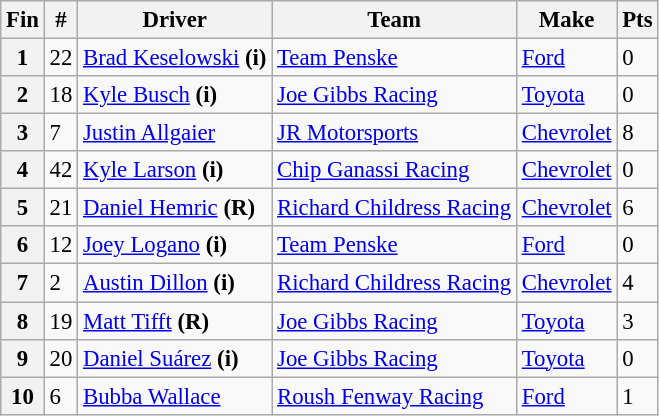<table class="wikitable" style="font-size:95%">
<tr>
<th>Fin</th>
<th>#</th>
<th>Driver</th>
<th>Team</th>
<th>Make</th>
<th>Pts</th>
</tr>
<tr>
<th>1</th>
<td>22</td>
<td><a href='#'>Brad Keselowski</a> <strong>(i)</strong></td>
<td><a href='#'>Team Penske</a></td>
<td><a href='#'>Ford</a></td>
<td>0</td>
</tr>
<tr>
<th>2</th>
<td>18</td>
<td><a href='#'>Kyle Busch</a> <strong>(i)</strong></td>
<td><a href='#'>Joe Gibbs Racing</a></td>
<td><a href='#'>Toyota</a></td>
<td>0</td>
</tr>
<tr>
<th>3</th>
<td>7</td>
<td><a href='#'>Justin Allgaier</a></td>
<td><a href='#'>JR Motorsports</a></td>
<td><a href='#'>Chevrolet</a></td>
<td>8</td>
</tr>
<tr>
<th>4</th>
<td>42</td>
<td><a href='#'>Kyle Larson</a> <strong>(i)</strong></td>
<td><a href='#'>Chip Ganassi Racing</a></td>
<td><a href='#'>Chevrolet</a></td>
<td>0</td>
</tr>
<tr>
<th>5</th>
<td>21</td>
<td><a href='#'>Daniel Hemric</a> <strong>(R)</strong></td>
<td><a href='#'>Richard Childress Racing</a></td>
<td><a href='#'>Chevrolet</a></td>
<td>6</td>
</tr>
<tr>
<th>6</th>
<td>12</td>
<td><a href='#'>Joey Logano</a> <strong>(i)</strong></td>
<td><a href='#'>Team Penske</a></td>
<td><a href='#'>Ford</a></td>
<td>0</td>
</tr>
<tr>
<th>7</th>
<td>2</td>
<td><a href='#'>Austin Dillon</a> <strong>(i)</strong></td>
<td><a href='#'>Richard Childress Racing</a></td>
<td><a href='#'>Chevrolet</a></td>
<td>4</td>
</tr>
<tr>
<th>8</th>
<td>19</td>
<td><a href='#'>Matt Tifft</a> <strong>(R)</strong></td>
<td><a href='#'>Joe Gibbs Racing</a></td>
<td><a href='#'>Toyota</a></td>
<td>3</td>
</tr>
<tr>
<th>9</th>
<td>20</td>
<td><a href='#'>Daniel Suárez</a> <strong>(i)</strong></td>
<td><a href='#'>Joe Gibbs Racing</a></td>
<td><a href='#'>Toyota</a></td>
<td>0</td>
</tr>
<tr>
<th>10</th>
<td>6</td>
<td><a href='#'>Bubba Wallace</a></td>
<td><a href='#'>Roush Fenway Racing</a></td>
<td><a href='#'>Ford</a></td>
<td>1</td>
</tr>
</table>
